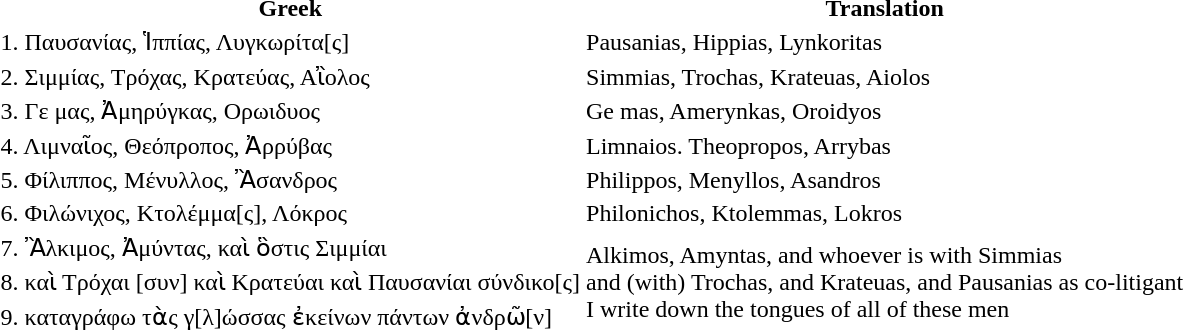<table>
<tr>
<th>Greek</th>
<th>Translation</th>
</tr>
<tr>
<td>1. Παυσανίας, Ἱππίας, Λυγκωρίτα[ς]</td>
<td>Pausanias, Hippias, Lynkoritas</td>
</tr>
<tr>
<td>2. Σιμμίας, Τρόχας, Κρατεύας, Αἲολος</td>
<td>Simmias, Trochas, Krateuas, Aiolos</td>
</tr>
<tr>
<td>3. Γε μας, Ἀμηρύγκας, Ορωιδυος</td>
<td>Ge mas, Amerynkas, Oroidyos</td>
</tr>
<tr>
<td>4. Λιμναῖος, Θεόπροπος, Ἀρρύβας</td>
<td>Limnaios. Theopropos, Arrybas</td>
</tr>
<tr>
<td>5. Φίλιππος, Μένυλλος, Ἂσανδρος</td>
<td>Philippos, Menyllos, Asandros</td>
</tr>
<tr>
<td>6. Φιλώνιχος, Κτολέμμα[ς], Λόκρος</td>
<td>Philonichos, Ktolemmas, Lokros</td>
</tr>
<tr>
<td>7. Ἂλκιμος, Ἀμύντας, καὶ ὃστις Σιμμίαι</td>
<td rowspan="3">Alkimos, Amyntas, and whoever is with Simmias<br>and (with) Trochas, and Krateuas, and Pausanias as co-litigant<br>
I write down the tongues of all of these men</td>
</tr>
<tr>
<td>8. καὶ Τρόχαι [συν] καὶ Κρατεύαι καὶ Παυσανίαι σύνδικο[ς]</td>
</tr>
<tr>
<td>9. καταγράφω τὰς γ[λ]ώσσας ἐκείνων πάντων ἀνδρῶ[ν]</td>
</tr>
</table>
